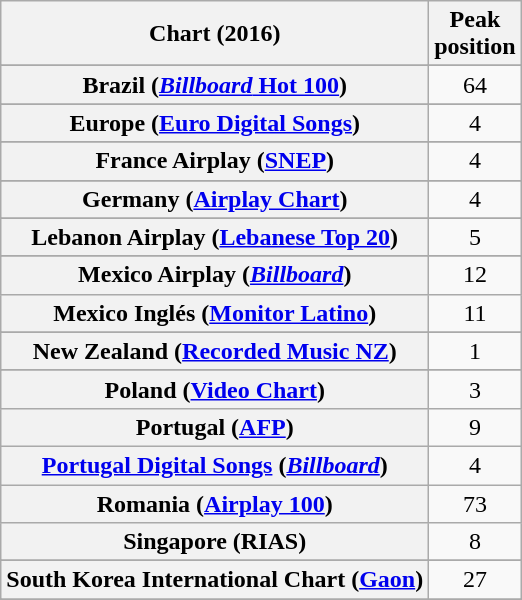<table class="wikitable sortable plainrowheaders" style="text-align:center;">
<tr>
<th scope="col">Chart (2016)</th>
<th scope="col">Peak<br>position</th>
</tr>
<tr>
</tr>
<tr>
</tr>
<tr>
</tr>
<tr>
</tr>
<tr>
<th scope="row">Brazil (<a href='#'><em>Billboard</em> Hot 100</a>)</th>
<td>64</td>
</tr>
<tr>
</tr>
<tr>
</tr>
<tr>
</tr>
<tr>
</tr>
<tr>
</tr>
<tr>
</tr>
<tr>
</tr>
<tr>
<th scope="row">Europe (<a href='#'>Euro Digital Songs</a>)</th>
<td>4</td>
</tr>
<tr>
</tr>
<tr>
</tr>
<tr>
<th scope="row">France Airplay (<a href='#'>SNEP</a>)</th>
<td style="text-align:center;">4</td>
</tr>
<tr>
</tr>
<tr>
<th scope="row">Germany (<a href='#'>Airplay Chart</a>)</th>
<td>4</td>
</tr>
<tr>
</tr>
<tr>
</tr>
<tr>
</tr>
<tr>
</tr>
<tr>
</tr>
<tr>
</tr>
<tr>
<th scope="row">Lebanon Airplay (<a href='#'>Lebanese Top 20</a>)</th>
<td>5</td>
</tr>
<tr>
</tr>
<tr>
<th scope="row">Mexico Airplay (<em><a href='#'>Billboard</a></em>)</th>
<td>12</td>
</tr>
<tr>
<th scope="row">Mexico Inglés (<a href='#'>Monitor Latino</a>)</th>
<td>11</td>
</tr>
<tr>
</tr>
<tr>
</tr>
<tr>
<th scope="row">New Zealand (<a href='#'>Recorded Music NZ</a>)</th>
<td>1</td>
</tr>
<tr>
</tr>
<tr>
</tr>
<tr>
<th scope="row">Poland (<a href='#'>Video Chart</a>)</th>
<td align=center>3</td>
</tr>
<tr>
<th scope="row">Portugal (<a href='#'>AFP</a>)</th>
<td>9</td>
</tr>
<tr>
<th scope="row"><a href='#'>Portugal Digital Songs</a> (<a href='#'><em>Billboard</em></a>)</th>
<td>4</td>
</tr>
<tr>
<th scope="row">Romania (<a href='#'>Airplay 100</a>)</th>
<td>73</td>
</tr>
<tr>
<th scope="row">Singapore (RIAS)</th>
<td>8</td>
</tr>
<tr>
</tr>
<tr>
<th scope="row">South Korea International Chart (<a href='#'>Gaon</a>)</th>
<td>27</td>
</tr>
<tr>
</tr>
<tr>
</tr>
<tr>
</tr>
<tr>
</tr>
<tr>
</tr>
<tr>
</tr>
<tr>
</tr>
<tr>
</tr>
<tr>
</tr>
<tr>
</tr>
<tr>
</tr>
<tr>
</tr>
<tr>
</tr>
<tr>
</tr>
</table>
